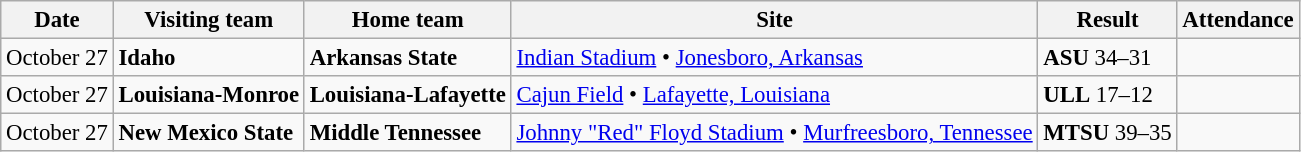<table class="wikitable" style="font-size:95%;">
<tr>
<th>Date</th>
<th>Visiting team</th>
<th>Home team</th>
<th>Site</th>
<th>Result</th>
<th>Attendance</th>
</tr>
<tr style=>
<td>October 27</td>
<td><strong>Idaho</strong></td>
<td><strong>Arkansas State</strong></td>
<td><a href='#'>Indian Stadium</a> • <a href='#'>Jonesboro, Arkansas</a></td>
<td><strong>ASU</strong> 34–31</td>
<td></td>
</tr>
<tr style=>
<td>October 27</td>
<td><strong>Louisiana-Monroe</strong></td>
<td><strong>Louisiana-Lafayette</strong></td>
<td><a href='#'>Cajun Field</a> • <a href='#'>Lafayette, Louisiana</a></td>
<td><strong>ULL</strong> 17–12</td>
<td></td>
</tr>
<tr style=>
<td>October 27</td>
<td><strong>New Mexico State</strong></td>
<td><strong>Middle Tennessee</strong></td>
<td><a href='#'>Johnny "Red" Floyd Stadium</a> • <a href='#'>Murfreesboro, Tennessee</a></td>
<td><strong>MTSU</strong> 39–35</td>
<td></td>
</tr>
</table>
